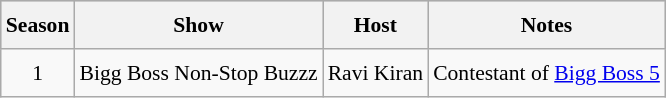<table class="wikitable sortable" style="text-align:center;font-size: 90%;  line-height:25px; width:auto;">
<tr bgcolor="#CCCCCC" align="center">
<th>Season</th>
<th>Show</th>
<th>Host</th>
<th>Notes</th>
</tr>
<tr>
<td>1</td>
<td>Bigg Boss Non-Stop Buzzz</td>
<td>Ravi Kiran</td>
<td>Contestant of <a href='#'>Bigg Boss 5</a></td>
</tr>
</table>
